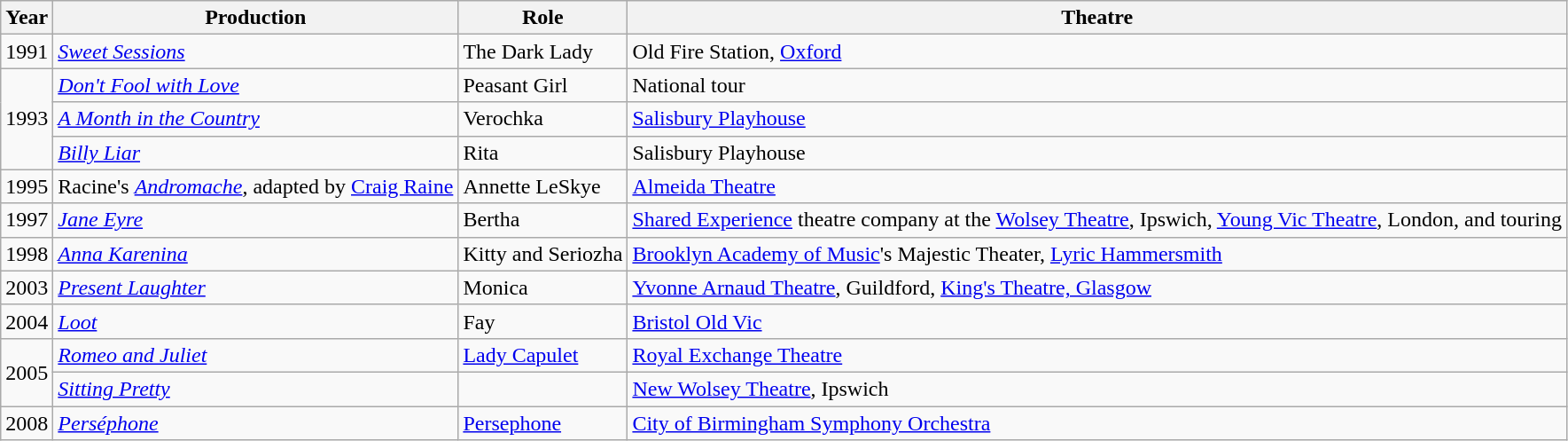<table class="wikitable sortable">
<tr>
<th>Year</th>
<th>Production</th>
<th>Role</th>
<th>Theatre</th>
</tr>
<tr>
<td>1991</td>
<td><em><a href='#'>Sweet Sessions</a></em></td>
<td>The Dark Lady</td>
<td>Old Fire Station, <a href='#'>Oxford</a></td>
</tr>
<tr>
<td rowspan="3">1993</td>
<td><em><a href='#'>Don't Fool with Love</a></em></td>
<td>Peasant Girl</td>
<td>National tour</td>
</tr>
<tr>
<td><em><a href='#'>A Month in the Country</a></em></td>
<td>Verochka</td>
<td><a href='#'>Salisbury Playhouse</a></td>
</tr>
<tr>
<td><em><a href='#'>Billy Liar</a></em></td>
<td>Rita</td>
<td>Salisbury Playhouse</td>
</tr>
<tr>
<td>1995</td>
<td>Racine's <em><a href='#'>Andromache</a></em>, adapted by <a href='#'>Craig Raine</a></td>
<td>Annette LeSkye</td>
<td><a href='#'>Almeida Theatre</a></td>
</tr>
<tr>
<td>1997</td>
<td><em><a href='#'>Jane Eyre</a></em></td>
<td>Bertha</td>
<td><a href='#'>Shared Experience</a> theatre company at the <a href='#'>Wolsey Theatre</a>, Ipswich, <a href='#'>Young Vic Theatre</a>, London, and touring</td>
</tr>
<tr>
<td>1998</td>
<td><em><a href='#'>Anna Karenina</a></em></td>
<td>Kitty and Seriozha</td>
<td><a href='#'>Brooklyn Academy of Music</a>'s Majestic Theater, <a href='#'>Lyric Hammersmith</a></td>
</tr>
<tr>
<td>2003</td>
<td><em><a href='#'>Present Laughter</a></em></td>
<td>Monica</td>
<td><a href='#'>Yvonne Arnaud Theatre</a>, Guildford, <a href='#'>King's Theatre, Glasgow</a></td>
</tr>
<tr>
<td>2004</td>
<td><em><a href='#'>Loot</a></em></td>
<td>Fay</td>
<td><a href='#'>Bristol Old Vic</a></td>
</tr>
<tr>
<td rowspan="2">2005</td>
<td><em><a href='#'>Romeo and Juliet</a></em></td>
<td><a href='#'>Lady Capulet</a></td>
<td><a href='#'>Royal Exchange Theatre</a></td>
</tr>
<tr>
<td><em><a href='#'>Sitting Pretty</a></em></td>
<td></td>
<td><a href='#'>New Wolsey Theatre</a>, Ipswich</td>
</tr>
<tr>
<td>2008</td>
<td><em><a href='#'>Perséphone</a></em></td>
<td><a href='#'>Persephone</a></td>
<td><a href='#'>City of Birmingham Symphony Orchestra</a></td>
</tr>
</table>
